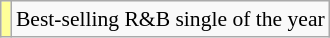<table class="wikitable plainrowheaders" style="font-size:90%;">
<tr>
<td bgcolor=#FFFF99 align=center></td>
<td>Best-selling R&B single of the year</td>
</tr>
</table>
